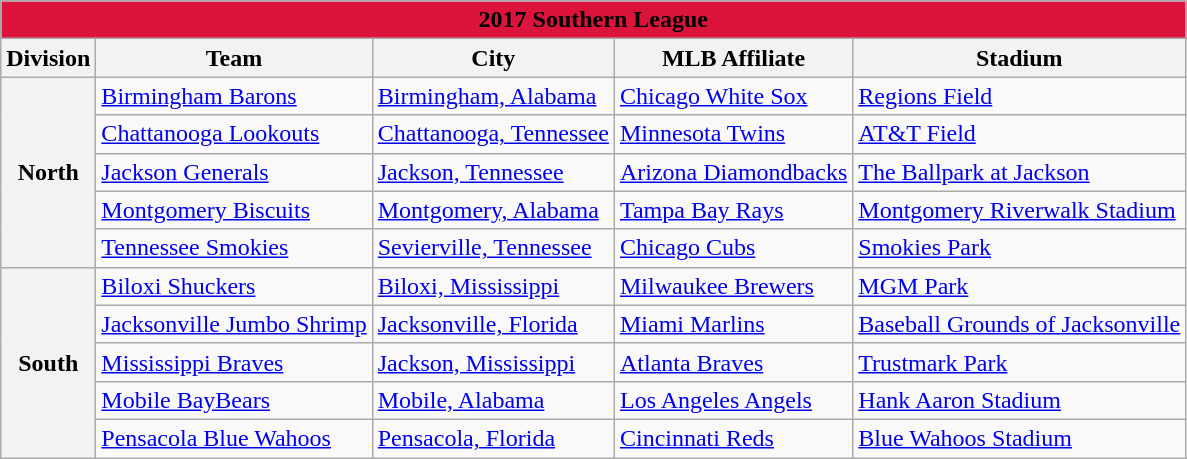<table class="wikitable" style="width:auto">
<tr>
<td bgcolor="#DC143C" align="center" colspan="7"><strong><span>2017 Southern League</span></strong></td>
</tr>
<tr>
<th>Division</th>
<th>Team</th>
<th>City</th>
<th>MLB Affiliate</th>
<th>Stadium</th>
</tr>
<tr>
<th rowspan="5">North</th>
<td><a href='#'>Birmingham Barons</a></td>
<td><a href='#'>Birmingham, Alabama</a></td>
<td><a href='#'>Chicago White Sox</a></td>
<td><a href='#'>Regions Field</a></td>
</tr>
<tr>
<td><a href='#'>Chattanooga Lookouts</a></td>
<td><a href='#'>Chattanooga, Tennessee</a></td>
<td><a href='#'>Minnesota Twins</a></td>
<td><a href='#'>AT&T Field</a></td>
</tr>
<tr>
<td><a href='#'>Jackson Generals</a></td>
<td><a href='#'>Jackson, Tennessee</a></td>
<td><a href='#'>Arizona Diamondbacks</a></td>
<td><a href='#'>The Ballpark at Jackson</a></td>
</tr>
<tr>
<td><a href='#'>Montgomery Biscuits</a></td>
<td><a href='#'>Montgomery, Alabama</a></td>
<td><a href='#'>Tampa Bay Rays</a></td>
<td><a href='#'>Montgomery Riverwalk Stadium</a></td>
</tr>
<tr>
<td><a href='#'>Tennessee Smokies</a></td>
<td><a href='#'>Sevierville, Tennessee</a></td>
<td><a href='#'>Chicago Cubs</a></td>
<td><a href='#'>Smokies Park</a></td>
</tr>
<tr>
<th rowspan="5">South</th>
<td><a href='#'>Biloxi Shuckers</a></td>
<td><a href='#'>Biloxi, Mississippi</a></td>
<td><a href='#'>Milwaukee Brewers</a></td>
<td><a href='#'>MGM Park</a></td>
</tr>
<tr>
<td><a href='#'>Jacksonville Jumbo Shrimp</a></td>
<td><a href='#'>Jacksonville, Florida</a></td>
<td><a href='#'>Miami Marlins</a></td>
<td><a href='#'>Baseball Grounds of Jacksonville</a></td>
</tr>
<tr>
<td><a href='#'>Mississippi Braves</a></td>
<td><a href='#'>Jackson, Mississippi</a></td>
<td><a href='#'>Atlanta Braves</a></td>
<td><a href='#'>Trustmark Park</a></td>
</tr>
<tr>
<td><a href='#'>Mobile BayBears</a></td>
<td><a href='#'>Mobile, Alabama</a></td>
<td><a href='#'>Los Angeles Angels</a></td>
<td><a href='#'>Hank Aaron Stadium</a></td>
</tr>
<tr>
<td><a href='#'>Pensacola Blue Wahoos</a></td>
<td><a href='#'>Pensacola, Florida</a></td>
<td><a href='#'>Cincinnati Reds</a></td>
<td><a href='#'>Blue Wahoos Stadium</a></td>
</tr>
</table>
